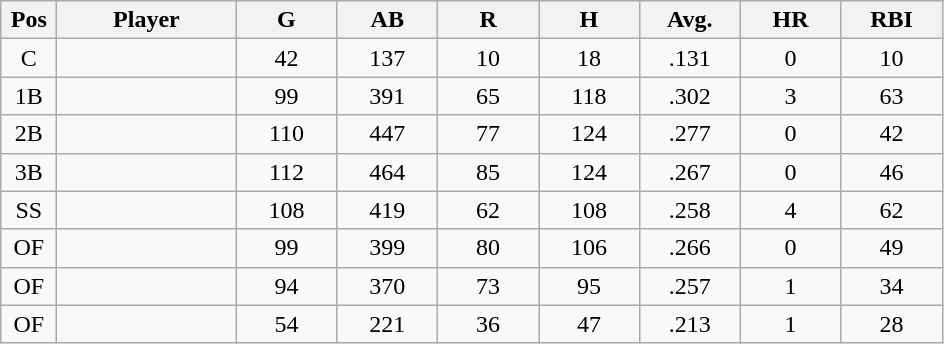<table class="wikitable sortable">
<tr>
<th bgcolor="#DDDDFF" width="5%">Pos</th>
<th bgcolor="#DDDDFF" width="16%">Player</th>
<th bgcolor="#DDDDFF" width="9%">G</th>
<th bgcolor="#DDDDFF" width="9%">AB</th>
<th bgcolor="#DDDDFF" width="9%">R</th>
<th bgcolor="#DDDDFF" width="9%">H</th>
<th bgcolor="#DDDDFF" width="9%">Avg.</th>
<th bgcolor="#DDDDFF" width="9%">HR</th>
<th bgcolor="#DDDDFF" width="9%">RBI</th>
</tr>
<tr align="center">
<td>C</td>
<td></td>
<td>42</td>
<td>137</td>
<td>10</td>
<td>18</td>
<td>.131</td>
<td>0</td>
<td>10</td>
</tr>
<tr align="center">
<td>1B</td>
<td></td>
<td>99</td>
<td>391</td>
<td>65</td>
<td>118</td>
<td>.302</td>
<td>3</td>
<td>63</td>
</tr>
<tr align="center">
<td>2B</td>
<td></td>
<td>110</td>
<td>447</td>
<td>77</td>
<td>124</td>
<td>.277</td>
<td>0</td>
<td>42</td>
</tr>
<tr align="center">
<td>3B</td>
<td></td>
<td>112</td>
<td>464</td>
<td>85</td>
<td>124</td>
<td>.267</td>
<td>0</td>
<td>46</td>
</tr>
<tr align="center">
<td>SS</td>
<td></td>
<td>108</td>
<td>419</td>
<td>62</td>
<td>108</td>
<td>.258</td>
<td>4</td>
<td>62</td>
</tr>
<tr align="center">
<td>OF</td>
<td></td>
<td>99</td>
<td>399</td>
<td>80</td>
<td>106</td>
<td>.266</td>
<td>0</td>
<td>49</td>
</tr>
<tr align="center">
<td>OF</td>
<td></td>
<td>94</td>
<td>370</td>
<td>73</td>
<td>95</td>
<td>.257</td>
<td>1</td>
<td>34</td>
</tr>
<tr align="center">
<td>OF</td>
<td></td>
<td>54</td>
<td>221</td>
<td>36</td>
<td>47</td>
<td>.213</td>
<td>1</td>
<td>28</td>
</tr>
</table>
